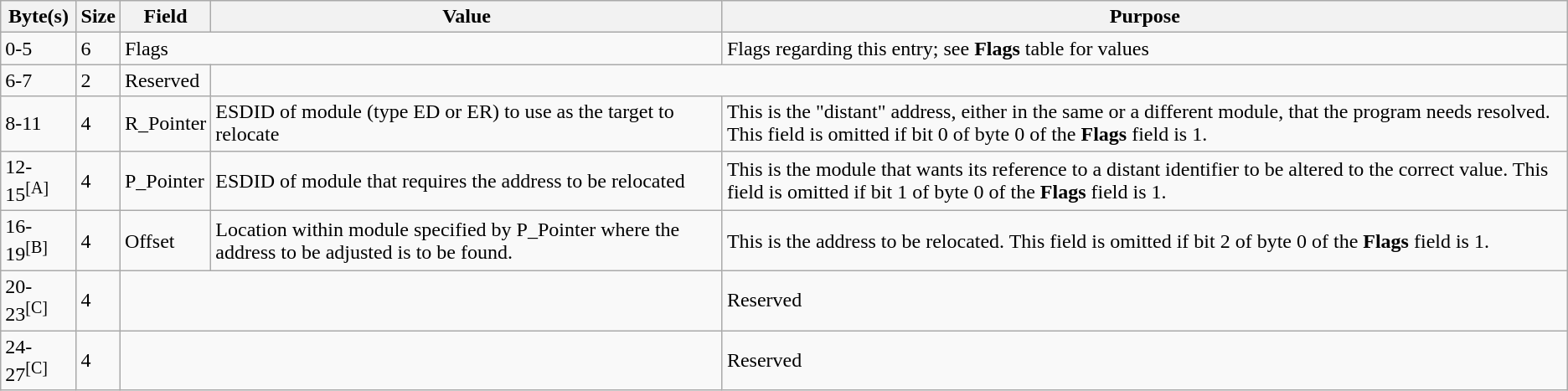<table class="wikitable" border="1">
<tr>
<th>Byte(s)</th>
<th>Size</th>
<th>Field</th>
<th>Value</th>
<th>Purpose</th>
</tr>
<tr>
<td>0-5</td>
<td>6</td>
<td colspan=2>Flags</td>
<td>Flags regarding this entry; see <strong>Flags</strong> table for values</td>
</tr>
<tr>
<td>6-7</td>
<td>2</td>
<td colspan-4>Reserved</td>
</tr>
<tr>
<td>8-11</td>
<td>4</td>
<td>R_Pointer</td>
<td>ESDID of module (type ED or ER) to use as the target to relocate</td>
<td>This is the "distant" address, either in the same or a different module, that the program needs resolved. This field is omitted if bit 0 of byte 0 of the <strong>Flags</strong> field is 1.</td>
</tr>
<tr>
<td>12-15<sup>[A]</sup></td>
<td>4</td>
<td>P_Pointer</td>
<td>ESDID of module that requires the address to be relocated</td>
<td>This is the module that wants its reference to a distant identifier to be altered to the correct value. This field is omitted if bit 1 of byte 0 of the <strong>Flags</strong> field is 1.</td>
</tr>
<tr>
<td>16-19<sup>[B]</sup></td>
<td>4</td>
<td>Offset</td>
<td>Location within module specified by P_Pointer where the address to be adjusted is to be found.</td>
<td>This is the address to be relocated. This field is omitted if bit 2 of byte 0 of the <strong>Flags</strong> field is 1.</td>
</tr>
<tr>
<td>20-23<sup>[C]</sup></td>
<td>4</td>
<td colspan=2></td>
<td>Reserved</td>
</tr>
<tr>
<td>24-27<sup>[C]</sup></td>
<td>4</td>
<td colspan=2></td>
<td>Reserved</td>
</tr>
</table>
